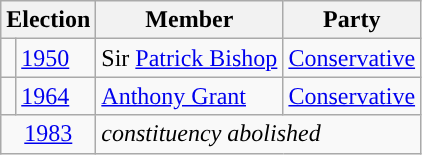<table class="wikitable">
<tr>
<th colspan="2">Election</th>
<th>Member</th>
<th>Party</th>
</tr>
<tr>
<td style="color:inherit;background-color: "></td>
<td><a href='#'>1950</a></td>
<td>Sir <a href='#'>Patrick Bishop</a></td>
<td><a href='#'>Conservative</a></td>
</tr>
<tr>
<td style="color:inherit;background-color: "></td>
<td><a href='#'>1964</a></td>
<td><a href='#'>Anthony Grant</a></td>
<td><a href='#'>Conservative</a></td>
</tr>
<tr>
<td colspan="2" align="center"><a href='#'>1983</a></td>
<td colspan="2"><em>constituency abolished</em></td>
</tr>
</table>
